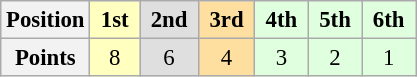<table class="wikitable" style="font-size:95%; text-align:center">
<tr>
<th>Position</th>
<th style="background:#ffffbf;"> 1st </th>
<th style="background:#dfdfdf;"> 2nd </th>
<th style="background:#ffdf9f;"> 3rd </th>
<th style="background:#dfffdf;"> 4th </th>
<th style="background:#dfffdf;"> 5th </th>
<th style="background:#dfffdf;"> 6th </th>
</tr>
<tr>
<th>Points</th>
<td style="background:#ffffbf;">8</td>
<td style="background:#dfdfdf;">6</td>
<td style="background:#ffdf9f;">4</td>
<td style="background:#dfffdf;">3</td>
<td style="background:#dfffdf;">2</td>
<td style="background:#dfffdf;">1</td>
</tr>
</table>
